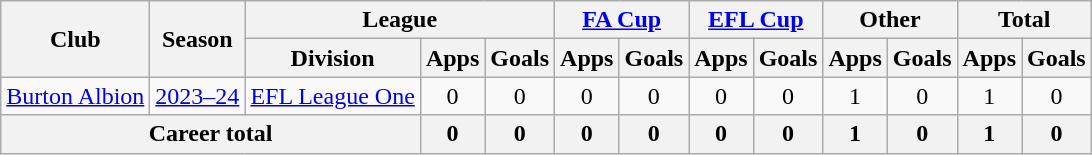<table class="wikitable" style="text-align:center;">
<tr>
<th rowspan="2">Club</th>
<th rowspan="2">Season</th>
<th colspan="3">League</th>
<th colspan="2"><a href='#'>FA Cup</a></th>
<th colspan="2"><a href='#'>EFL Cup</a></th>
<th colspan="2">Other</th>
<th colspan="2">Total</th>
</tr>
<tr>
<th>Division</th>
<th>Apps</th>
<th>Goals</th>
<th>Apps</th>
<th>Goals</th>
<th>Apps</th>
<th>Goals</th>
<th>Apps</th>
<th>Goals</th>
<th>Apps</th>
<th>Goals</th>
</tr>
<tr>
<td><a href='#'>Burton Albion</a></td>
<td><a href='#'>2023–24</a></td>
<td><a href='#'>EFL League One</a></td>
<td>0</td>
<td>0</td>
<td>0</td>
<td>0</td>
<td>0</td>
<td>0</td>
<td>1</td>
<td>0</td>
<td>1</td>
<td>0</td>
</tr>
<tr>
<th colspan="3">Career total</th>
<th>0</th>
<th>0</th>
<th>0</th>
<th>0</th>
<th>0</th>
<th>0</th>
<th>1</th>
<th>0</th>
<th>1</th>
<th>0</th>
</tr>
</table>
